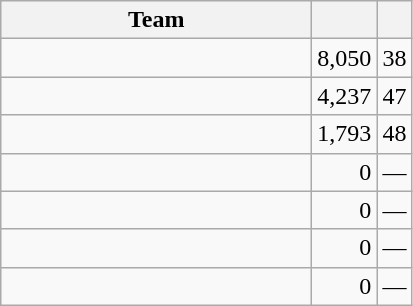<table class="wikitable">
<tr>
<th style="width: 200px;">Team</th>
<th></th>
<th></th>
</tr>
<tr>
<td></td>
<td style="text-align: right;">8,050</td>
<td style="text-align: center;">38</td>
</tr>
<tr>
<td></td>
<td style="text-align: right;">4,237</td>
<td style="text-align: center;">47</td>
</tr>
<tr>
<td></td>
<td style="text-align: right;">1,793</td>
<td style="text-align: center;">48</td>
</tr>
<tr>
<td></td>
<td style="text-align: right;">0</td>
<td style="text-align: center;">—</td>
</tr>
<tr>
<td></td>
<td style="text-align: right;">0</td>
<td style="text-align: center;">—</td>
</tr>
<tr>
<td></td>
<td style="text-align: right;">0</td>
<td style="text-align: center;">—</td>
</tr>
<tr>
<td></td>
<td style="text-align: right;">0</td>
<td style="text-align: center;">—</td>
</tr>
</table>
